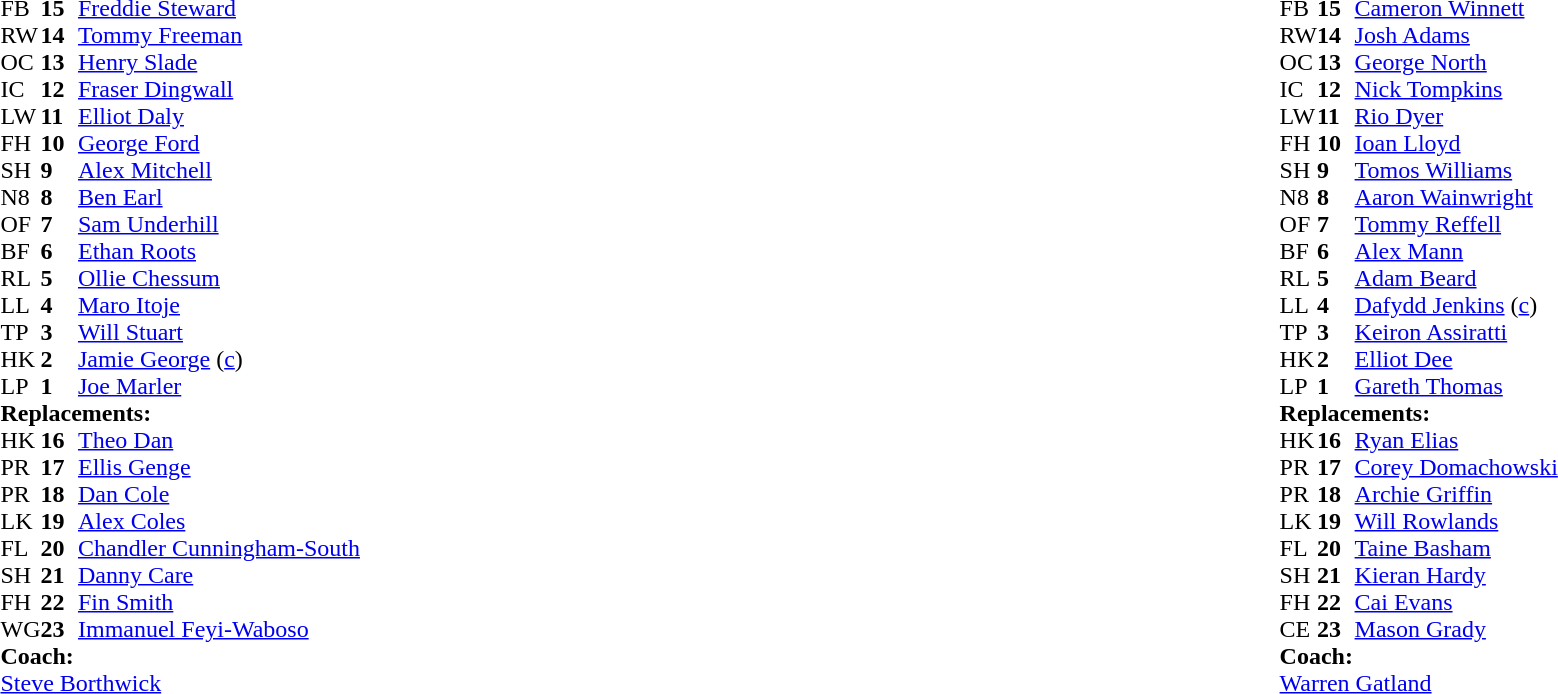<table style="width:100%">
<tr>
<td style="vertical-align:top; width:50%"><br><table cellspacing="0" cellpadding="0">
<tr>
<th width="25"></th>
<th width="25"></th>
</tr>
<tr>
<td>FB</td>
<td><strong>15</strong></td>
<td><a href='#'>Freddie Steward</a></td>
</tr>
<tr>
<td>RW</td>
<td><strong>14</strong></td>
<td><a href='#'>Tommy Freeman</a></td>
</tr>
<tr>
<td>OC</td>
<td><strong>13</strong></td>
<td><a href='#'>Henry Slade</a></td>
</tr>
<tr>
<td>IC</td>
<td><strong>12</strong></td>
<td><a href='#'>Fraser Dingwall</a></td>
</tr>
<tr>
<td>LW</td>
<td><strong>11</strong></td>
<td><a href='#'>Elliot Daly</a></td>
</tr>
<tr>
<td>FH</td>
<td><strong>10</strong></td>
<td><a href='#'>George Ford</a></td>
</tr>
<tr>
<td>SH</td>
<td><strong>9</strong></td>
<td><a href='#'>Alex Mitchell</a></td>
<td></td>
<td></td>
</tr>
<tr>
<td>N8</td>
<td><strong>8</strong></td>
<td><a href='#'>Ben Earl</a></td>
</tr>
<tr>
<td>OF</td>
<td><strong>7</strong></td>
<td><a href='#'>Sam Underhill</a></td>
<td></td>
<td></td>
</tr>
<tr>
<td>BF</td>
<td><strong>6</strong></td>
<td><a href='#'>Ethan Roots</a></td>
<td></td>
<td></td>
<td></td>
<td></td>
</tr>
<tr>
<td>RL</td>
<td><strong>5</strong></td>
<td><a href='#'>Ollie Chessum</a></td>
<td></td>
<td colspan=2></td>
</tr>
<tr>
<td>LL</td>
<td><strong>4</strong></td>
<td><a href='#'>Maro Itoje</a></td>
</tr>
<tr>
<td>TP</td>
<td><strong>3</strong></td>
<td><a href='#'>Will Stuart</a></td>
<td></td>
<td></td>
</tr>
<tr>
<td>HK</td>
<td><strong>2</strong></td>
<td><a href='#'>Jamie George</a> (<a href='#'>c</a>)</td>
<td></td>
<td></td>
</tr>
<tr>
<td>LP</td>
<td><strong>1</strong></td>
<td><a href='#'>Joe Marler</a></td>
<td></td>
<td></td>
</tr>
<tr>
<td colspan="3"><strong>Replacements:</strong></td>
</tr>
<tr>
<td>HK</td>
<td><strong>16</strong></td>
<td><a href='#'>Theo Dan</a></td>
<td></td>
<td></td>
</tr>
<tr>
<td>PR</td>
<td><strong>17</strong></td>
<td><a href='#'>Ellis Genge</a></td>
<td></td>
<td></td>
</tr>
<tr>
<td>PR</td>
<td><strong>18</strong></td>
<td><a href='#'>Dan Cole</a></td>
<td></td>
<td></td>
</tr>
<tr>
<td>LK</td>
<td><strong>19</strong></td>
<td><a href='#'>Alex Coles</a></td>
<td></td>
<td></td>
<td></td>
<td></td>
</tr>
<tr>
<td>FL</td>
<td><strong>20</strong></td>
<td><a href='#'>Chandler Cunningham-South</a></td>
<td></td>
<td></td>
</tr>
<tr>
<td>SH</td>
<td><strong>21</strong></td>
<td><a href='#'>Danny Care</a></td>
<td></td>
<td></td>
</tr>
<tr>
<td>FH</td>
<td><strong>22</strong></td>
<td><a href='#'>Fin Smith</a></td>
</tr>
<tr>
<td>WG</td>
<td><strong>23</strong></td>
<td><a href='#'>Immanuel Feyi-Waboso</a></td>
</tr>
<tr>
<td colspan="3"><strong>Coach:</strong></td>
</tr>
<tr>
<td colspan="3"><a href='#'>Steve Borthwick</a></td>
</tr>
</table>
</td>
<td style="vertical-align:top"></td>
<td style="vertical-align:top; width:50%"><br><table cellspacing="0" cellpadding="0" style="margin:auto">
<tr>
<th width="25"></th>
<th width="25"></th>
</tr>
<tr>
<td>FB</td>
<td><strong>15</strong></td>
<td><a href='#'>Cameron Winnett</a></td>
</tr>
<tr>
<td>RW</td>
<td><strong>14</strong></td>
<td><a href='#'>Josh Adams</a></td>
<td></td>
<td></td>
</tr>
<tr>
<td>OC</td>
<td><strong>13</strong></td>
<td><a href='#'>George North</a></td>
</tr>
<tr>
<td>IC</td>
<td><strong>12</strong></td>
<td><a href='#'>Nick Tompkins</a></td>
</tr>
<tr>
<td>LW</td>
<td><strong>11</strong></td>
<td><a href='#'>Rio Dyer</a></td>
</tr>
<tr>
<td>FH</td>
<td><strong>10</strong></td>
<td><a href='#'>Ioan Lloyd</a></td>
<td></td>
<td></td>
</tr>
<tr>
<td>SH</td>
<td><strong>9</strong></td>
<td><a href='#'>Tomos Williams</a></td>
<td></td>
<td></td>
</tr>
<tr>
<td>N8</td>
<td><strong>8</strong></td>
<td><a href='#'>Aaron Wainwright</a></td>
</tr>
<tr>
<td>OF</td>
<td><strong>7</strong></td>
<td><a href='#'>Tommy Reffell</a></td>
</tr>
<tr>
<td>BF</td>
<td><strong>6</strong></td>
<td><a href='#'>Alex Mann</a></td>
<td></td>
<td></td>
</tr>
<tr>
<td>RL</td>
<td><strong>5</strong></td>
<td><a href='#'>Adam Beard</a></td>
<td></td>
<td></td>
</tr>
<tr>
<td>LL</td>
<td><strong>4</strong></td>
<td><a href='#'>Dafydd Jenkins</a> (<a href='#'>c</a>)</td>
</tr>
<tr>
<td>TP</td>
<td><strong>3</strong></td>
<td><a href='#'>Keiron Assiratti</a></td>
<td></td>
<td></td>
<td></td>
</tr>
<tr>
<td>HK</td>
<td><strong>2</strong></td>
<td><a href='#'>Elliot Dee</a></td>
<td></td>
<td></td>
</tr>
<tr>
<td>LP</td>
<td><strong>1</strong></td>
<td><a href='#'>Gareth Thomas</a></td>
<td></td>
<td></td>
</tr>
<tr>
<td colspan="3"><strong>Replacements:</strong></td>
</tr>
<tr>
<td>HK</td>
<td><strong>16</strong></td>
<td><a href='#'>Ryan Elias</a></td>
<td></td>
<td></td>
</tr>
<tr>
<td>PR</td>
<td><strong>17</strong></td>
<td><a href='#'>Corey Domachowski</a></td>
<td></td>
<td></td>
</tr>
<tr>
<td>PR</td>
<td><strong>18</strong></td>
<td><a href='#'>Archie Griffin</a></td>
<td></td>
<td></td>
<td></td>
</tr>
<tr>
<td>LK</td>
<td><strong>19</strong></td>
<td><a href='#'>Will Rowlands</a></td>
<td></td>
<td></td>
</tr>
<tr>
<td>FL</td>
<td><strong>20</strong></td>
<td><a href='#'>Taine Basham</a></td>
<td></td>
<td></td>
</tr>
<tr>
<td>SH</td>
<td><strong>21</strong></td>
<td><a href='#'>Kieran Hardy</a></td>
<td></td>
<td></td>
</tr>
<tr>
<td>FH</td>
<td><strong>22</strong></td>
<td><a href='#'>Cai Evans</a></td>
<td></td>
<td></td>
</tr>
<tr>
<td>CE</td>
<td><strong>23</strong></td>
<td><a href='#'>Mason Grady</a></td>
<td></td>
<td></td>
</tr>
<tr>
<td colspan="3"><strong>Coach:</strong></td>
</tr>
<tr>
<td colspan="3"><a href='#'>Warren Gatland</a></td>
</tr>
</table>
</td>
</tr>
</table>
